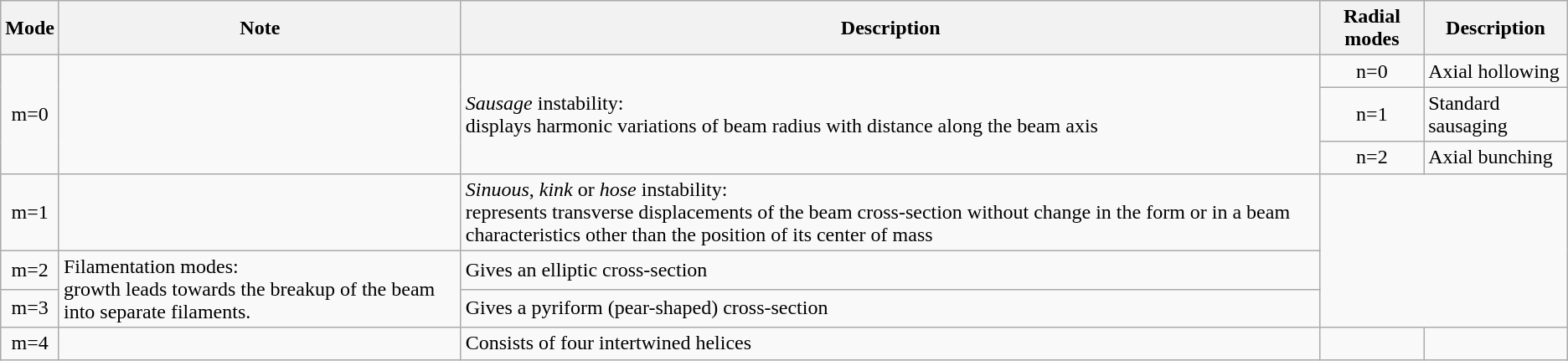<table class="wikitable">
<tr>
<th>Mode<br></th>
<th>Note</th>
<th>Description</th>
<th>Radial modes</th>
<th>Description</th>
</tr>
<tr>
<td align=center rowspan=3>m=0</td>
<td rowspan=3></td>
<td rowspan=3><em>Sausage</em> instability:<br>displays harmonic variations of beam radius with distance along the beam axis</td>
<td align=center>n=0</td>
<td>Axial hollowing</td>
</tr>
<tr>
<td align=center>n=1</td>
<td>Standard sausaging</td>
</tr>
<tr>
<td align=center>n=2</td>
<td>Axial bunching</td>
</tr>
<tr>
<td align=center>m=1</td>
<td></td>
<td><em>Sinuous</em>, <em>kink</em> or <em>hose</em> instability:<br>represents transverse displacements of the beam cross-section without change in the form or in a beam characteristics other than the position of its center of mass</td>
<td colspan=2 rowspan=3></td>
</tr>
<tr>
<td align=center>m=2</td>
<td rowspan=2>Filamentation modes:<br>growth leads towards the breakup of the beam into separate filaments.</td>
<td>Gives an elliptic cross-section</td>
</tr>
<tr>
<td align=center>m=3</td>
<td>Gives a pyriform (pear-shaped) cross-section</td>
</tr>
<tr>
<td align=center>m=4</td>
<td></td>
<td>Consists of four intertwined helices</td>
<td></td>
<td></td>
</tr>
</table>
